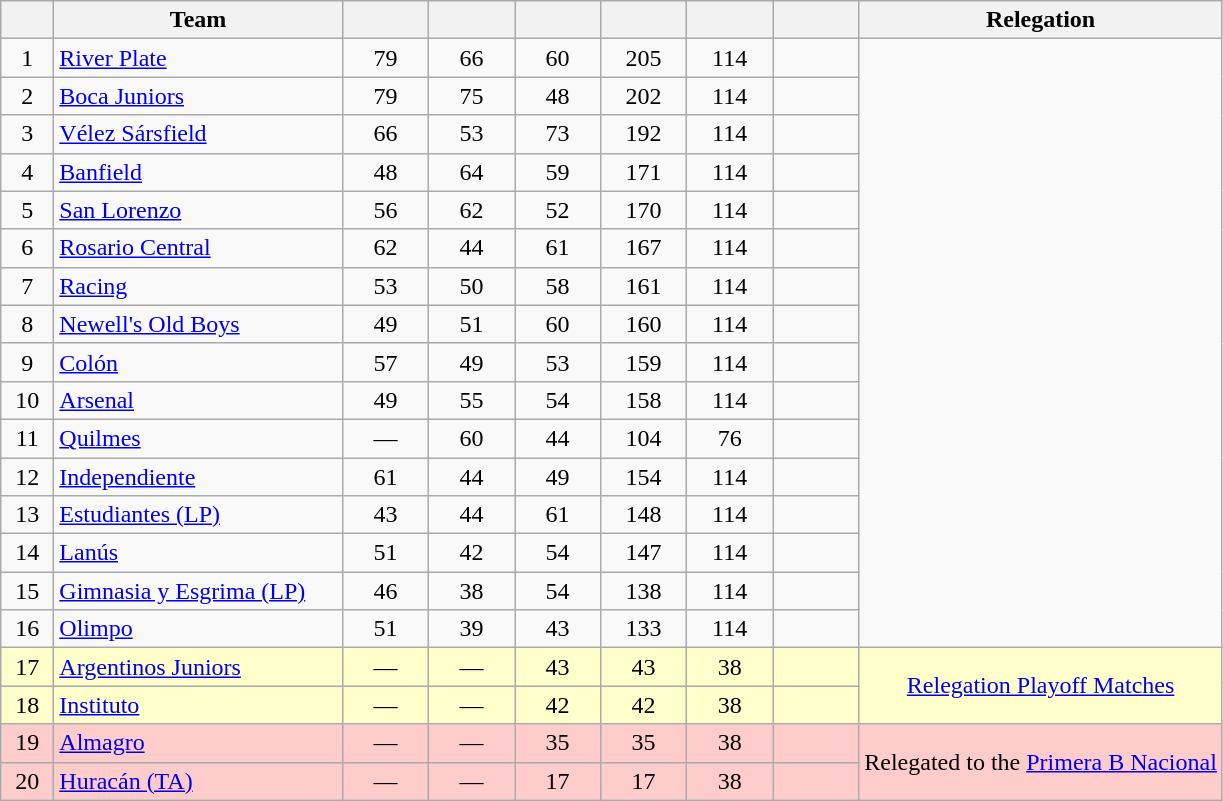<table class="wikitable" style="text-align: center;">
<tr>
<th width=28><br></th>
<th width=185>Team</th>
<th width=50></th>
<th width=50></th>
<th width=50></th>
<th width=50></th>
<th width=50></th>
<th width=50><br></th>
<th>Relegation</th>
</tr>
<tr>
<td>1</td>
<td align="left"><a href='#'>River Plate</a></td>
<td>79</td>
<td>66</td>
<td>60</td>
<td>205</td>
<td>114</td>
<td><strong></strong></td>
</tr>
<tr>
<td>2</td>
<td align="left"><a href='#'>Boca Juniors</a></td>
<td>79</td>
<td>75</td>
<td>48</td>
<td>202</td>
<td>114</td>
<td><strong></strong></td>
</tr>
<tr>
<td>3</td>
<td align="left"><a href='#'>Vélez Sársfield</a></td>
<td>66</td>
<td>53</td>
<td>73</td>
<td>192</td>
<td>114</td>
<td><strong></strong></td>
</tr>
<tr>
<td>4</td>
<td align="left"><a href='#'>Banfield</a></td>
<td>48</td>
<td>64</td>
<td>59</td>
<td>171</td>
<td>114</td>
<td><strong></strong></td>
</tr>
<tr>
<td>5</td>
<td align="left"><a href='#'>San Lorenzo</a></td>
<td>56</td>
<td>62</td>
<td>52</td>
<td>170</td>
<td>114</td>
<td><strong></strong></td>
</tr>
<tr>
<td>6</td>
<td align="left"><a href='#'>Rosario Central</a></td>
<td>62</td>
<td>44</td>
<td>61</td>
<td>167</td>
<td>114</td>
<td><strong></strong></td>
</tr>
<tr>
<td>7</td>
<td align="left"><a href='#'>Racing</a></td>
<td>53</td>
<td>50</td>
<td>58</td>
<td>161</td>
<td>114</td>
<td><strong></strong></td>
</tr>
<tr>
<td>8</td>
<td align="left"><a href='#'>Newell's Old Boys</a></td>
<td>49</td>
<td>51</td>
<td>60</td>
<td>160</td>
<td>114</td>
<td><strong></strong></td>
</tr>
<tr>
<td>9</td>
<td align="left"><a href='#'>Colón</a></td>
<td>57</td>
<td>49</td>
<td>53</td>
<td>159</td>
<td>114</td>
<td><strong></strong></td>
</tr>
<tr>
<td>10</td>
<td align="left"><a href='#'>Arsenal</a></td>
<td>49</td>
<td>55</td>
<td>54</td>
<td>158</td>
<td>114</td>
<td><strong></strong></td>
</tr>
<tr>
<td>11</td>
<td align="left"><a href='#'>Quilmes</a></td>
<td>—</td>
<td>60</td>
<td>44</td>
<td>104</td>
<td>76</td>
<td><strong></strong></td>
</tr>
<tr>
<td>12</td>
<td align="left"><a href='#'>Independiente</a></td>
<td>61</td>
<td>44</td>
<td>49</td>
<td>154</td>
<td>114</td>
<td><strong></strong></td>
</tr>
<tr>
<td>13</td>
<td align="left"><a href='#'>Estudiantes (LP)</a></td>
<td>43</td>
<td>44</td>
<td>61</td>
<td>148</td>
<td>114</td>
<td><strong></strong></td>
</tr>
<tr>
<td>14</td>
<td align="left"><a href='#'>Lanús</a></td>
<td>51</td>
<td>42</td>
<td>54</td>
<td>147</td>
<td>114</td>
<td><strong></strong></td>
</tr>
<tr>
<td>15</td>
<td align="left"><a href='#'>Gimnasia y Esgrima (LP)</a></td>
<td>46</td>
<td>38</td>
<td>54</td>
<td>138</td>
<td>114</td>
<td><strong></strong></td>
</tr>
<tr>
<td>16</td>
<td align="left"><a href='#'>Olimpo</a></td>
<td>51</td>
<td>39</td>
<td>43</td>
<td>133</td>
<td>114</td>
<td><strong></strong></td>
</tr>
<tr bgcolor=#ffffcc>
<td>17</td>
<td align="left"><a href='#'>Argentinos Juniors</a></td>
<td>—</td>
<td>—</td>
<td>43</td>
<td>43</td>
<td>38</td>
<td><strong></strong></td>
<td rowspan=2><a href='#'>Relegation Playoff Matches</a></td>
</tr>
<tr bgcolor=#ffffcc>
<td>18</td>
<td align="left"><a href='#'>Instituto</a></td>
<td>—</td>
<td>—</td>
<td>42</td>
<td>42</td>
<td>38</td>
<td><strong></strong></td>
</tr>
<tr bgcolor=#ffcccc>
<td>19</td>
<td align="left"><a href='#'>Almagro</a></td>
<td>—</td>
<td>—</td>
<td>35</td>
<td>35</td>
<td>38</td>
<td><strong></strong></td>
<td rowspan=2>Relegated to the <a href='#'>Primera B Nacional</a></td>
</tr>
<tr bgcolor=#ffcccc>
<td>20</td>
<td align="left"><a href='#'>Huracán (TA)</a></td>
<td>—</td>
<td>—</td>
<td>17</td>
<td>17</td>
<td>38</td>
<td><strong></strong></td>
</tr>
</table>
